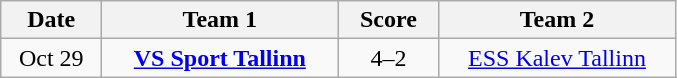<table class="wikitable" style="text-align: center">
<tr>
<th width=60px>Date</th>
<th width=150px>Team 1</th>
<th width=60px>Score</th>
<th width=150px>Team 2</th>
</tr>
<tr>
<td>Oct 29</td>
<td><strong><a href='#'>VS Sport Tallinn</a></strong></td>
<td>4–2</td>
<td><a href='#'>ESS Kalev Tallinn</a></td>
</tr>
</table>
